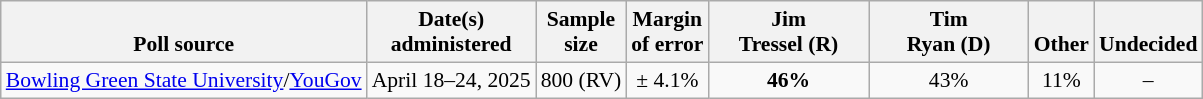<table class="wikitable" style="font-size:90%;text-align:center;">
<tr valign=bottom>
<th>Poll source</th>
<th>Date(s)<br>administered</th>
<th>Sample<br>size</th>
<th>Margin<br>of error</th>
<th style="width:100px;">Jim<br>Tressel (R)</th>
<th style="width:100px;">Tim<br>Ryan (D)</th>
<th>Other</th>
<th>Undecided</th>
</tr>
<tr>
<td style="text-align:left;"><a href='#'>Bowling Green State University</a>/<a href='#'>YouGov</a></td>
<td>April 18–24, 2025</td>
<td>800 (RV)</td>
<td>± 4.1%</td>
<td><strong>46%</strong></td>
<td>43%</td>
<td>11%</td>
<td>–</td>
</tr>
</table>
